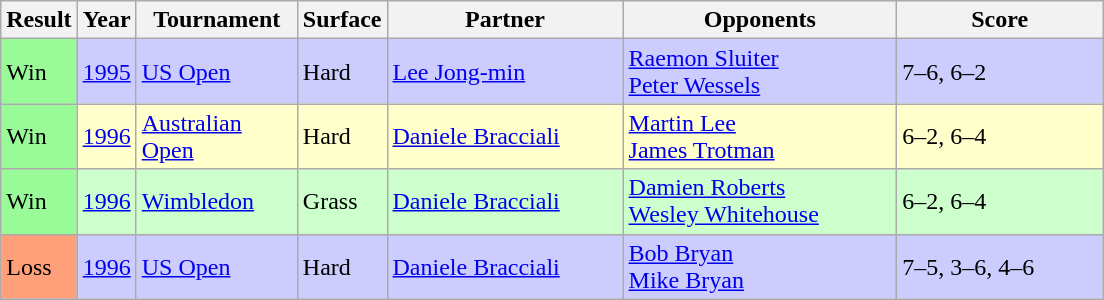<table class="sortable wikitable">
<tr>
<th style="width:40px;">Result</th>
<th style="width:30px;">Year</th>
<th style="width:100px;">Tournament</th>
<th style="width:50px;">Surface</th>
<th style="width:150px;">Partner</th>
<th style="width:175px;">Opponents</th>
<th style="width:130px;" class="unsortable">Score</th>
</tr>
<tr style="background:#ccccff;">
<td style="background:#98fb98;">Win</td>
<td><a href='#'>1995</a></td>
<td><a href='#'>US Open</a></td>
<td>Hard</td>
<td> <a href='#'>Lee Jong-min</a></td>
<td> <a href='#'>Raemon Sluiter</a> <br>  <a href='#'>Peter Wessels</a></td>
<td>7–6, 6–2</td>
</tr>
<tr style="background:#ffffcc;">
<td style="background:#98fb98;">Win</td>
<td><a href='#'>1996</a></td>
<td><a href='#'>Australian Open</a></td>
<td>Hard</td>
<td> <a href='#'>Daniele Bracciali</a></td>
<td> <a href='#'>Martin Lee</a> <br>  <a href='#'>James Trotman</a></td>
<td>6–2, 6–4</td>
</tr>
<tr style="background:#ccffcc;">
<td style="background:#98fb98;">Win</td>
<td><a href='#'>1996</a></td>
<td><a href='#'>Wimbledon</a></td>
<td>Grass</td>
<td> <a href='#'>Daniele Bracciali</a></td>
<td> <a href='#'>Damien Roberts</a> <br>  <a href='#'>Wesley Whitehouse</a></td>
<td>6–2, 6–4</td>
</tr>
<tr style="background:#ccccff;">
<td style="background:#ffa07a;">Loss</td>
<td><a href='#'>1996</a></td>
<td><a href='#'>US Open</a></td>
<td>Hard</td>
<td> <a href='#'>Daniele Bracciali</a></td>
<td> <a href='#'>Bob Bryan</a> <br>  <a href='#'>Mike Bryan</a></td>
<td>7–5, 3–6, 4–6</td>
</tr>
</table>
